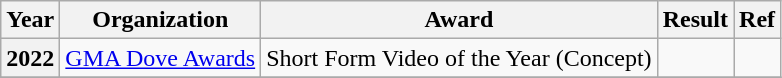<table class="wikitable plainrowheaders">
<tr>
<th>Year</th>
<th>Organization</th>
<th>Award</th>
<th>Result</th>
<th>Ref</th>
</tr>
<tr>
<th scope="row">2022</th>
<td><a href='#'>GMA Dove Awards</a></td>
<td>Short Form Video of the Year (Concept)</td>
<td></td>
<td></td>
</tr>
<tr>
</tr>
</table>
